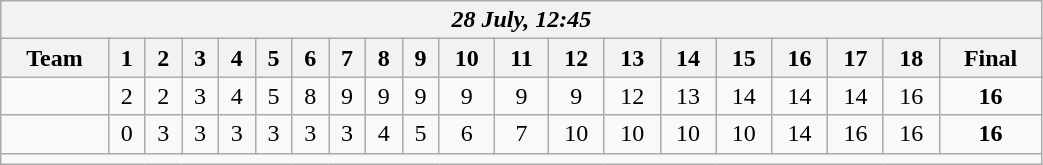<table class=wikitable style="text-align:center; width: 55%">
<tr>
<th colspan=20><em>28 July, 12:45</em></th>
</tr>
<tr>
<th>Team</th>
<th>1</th>
<th>2</th>
<th>3</th>
<th>4</th>
<th>5</th>
<th>6</th>
<th>7</th>
<th>8</th>
<th>9</th>
<th>10</th>
<th>11</th>
<th>12</th>
<th>13</th>
<th>14</th>
<th>15</th>
<th>16</th>
<th>17</th>
<th>18</th>
<th>Final</th>
</tr>
<tr>
<td align=left></td>
<td>2</td>
<td>2</td>
<td>3</td>
<td>4</td>
<td>5</td>
<td>8</td>
<td>9</td>
<td>9</td>
<td>9</td>
<td>9</td>
<td>9</td>
<td>9</td>
<td>12</td>
<td>13</td>
<td>14</td>
<td>14</td>
<td>14</td>
<td>16</td>
<td><strong>16</strong></td>
</tr>
<tr>
<td align=left></td>
<td>0</td>
<td>3</td>
<td>3</td>
<td>3</td>
<td>3</td>
<td>3</td>
<td>3</td>
<td>4</td>
<td>5</td>
<td>6</td>
<td>7</td>
<td>10</td>
<td>10</td>
<td>10</td>
<td>10</td>
<td>14</td>
<td>16</td>
<td>16</td>
<td><strong>16</strong></td>
</tr>
<tr>
<td colspan=20></td>
</tr>
</table>
